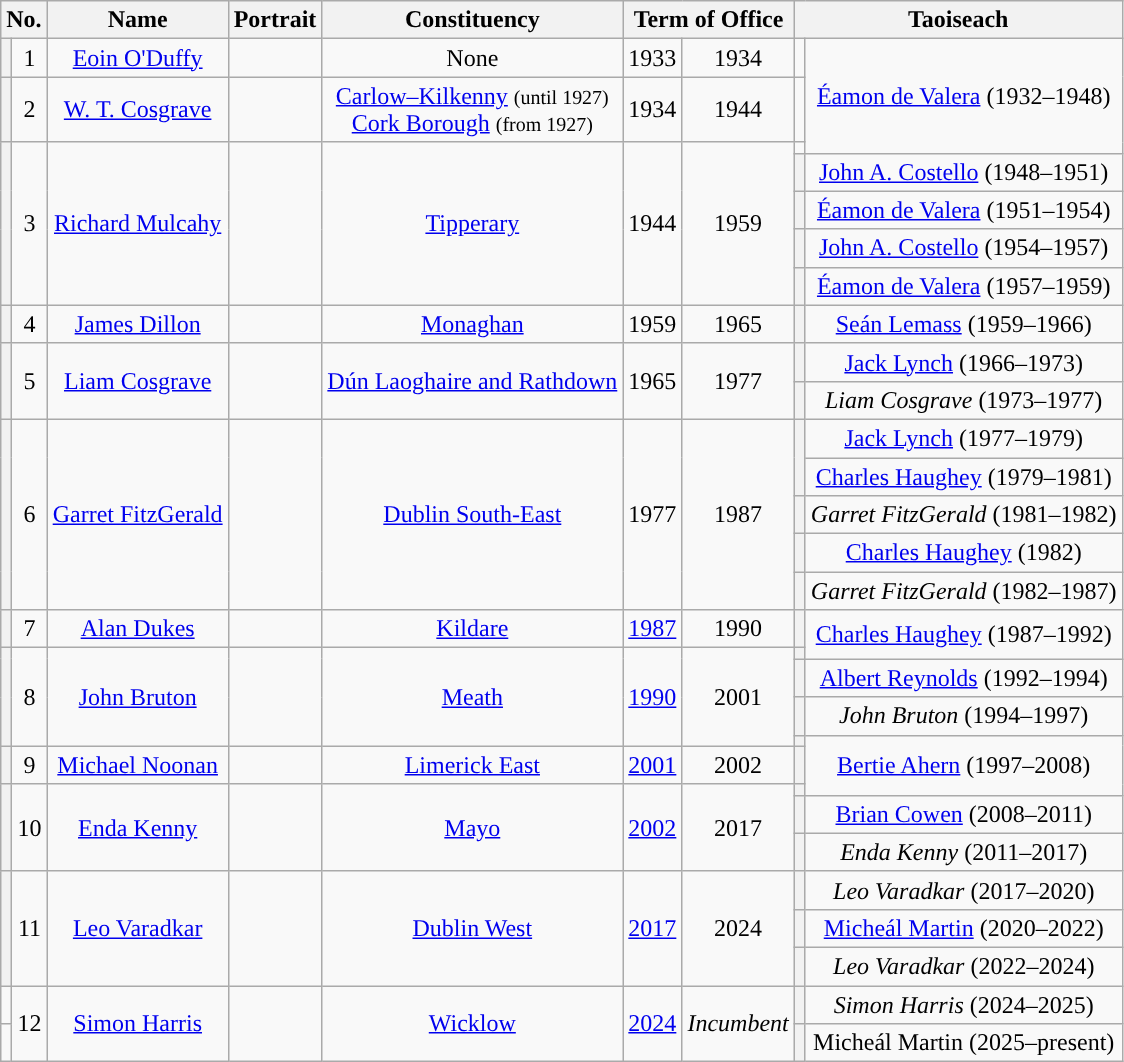<table class="wikitable" style="text-align:center">
<tr>
<th colspan=2>No.</th>
<th>Name</th>
<th>Portrait</th>
<th>Constituency</th>
<th colspan=2>Term of Office</th>
<th colspan=2>Taoiseach</th>
</tr>
<tr>
<th style="background:"></th>
<td>1</td>
<td><a href='#'>Eoin O'Duffy</a></td>
<td></td>
<td>None</td>
<td>1933</td>
<td>1934</td>
<td style="background:"></td>
<td rowspan=3><a href='#'>Éamon de Valera</a> (1932–1948)</td>
</tr>
<tr>
<th style="background:"></th>
<td>2</td>
<td><a href='#'>W. T. Cosgrave</a></td>
<td></td>
<td><a href='#'>Carlow–Kilkenny</a> <small>(until 1927)</small><br><a href='#'>Cork Borough</a> <small>(from 1927)</small></td>
<td>1934</td>
<td>1944</td>
</tr>
<tr>
<th rowspan=5 style="background:"></th>
<td rowspan=5>3</td>
<td rowspan=5><a href='#'>Richard Mulcahy</a><br></td>
<td rowspan=5></td>
<td rowspan=5><a href='#'>Tipperary</a></td>
<td rowspan=5>1944</td>
<td rowspan=5>1959</td>
<td style="background:"></td>
</tr>
<tr>
<th style="background:"></th>
<td><a href='#'>John A. Costello</a> (1948–1951)</td>
</tr>
<tr>
<th style="background:"></th>
<td><a href='#'>Éamon de Valera</a> (1951–1954)</td>
</tr>
<tr>
<th style="background:"></th>
<td><a href='#'>John A. Costello</a> (1954–1957)</td>
</tr>
<tr>
<th style="background:"></th>
<td><a href='#'>Éamon de Valera</a> (1957–1959)</td>
</tr>
<tr>
<th style="background:"></th>
<td>4</td>
<td><a href='#'>James Dillon</a></td>
<td></td>
<td><a href='#'>Monaghan</a></td>
<td>1959</td>
<td>1965</td>
<th style="background:"></th>
<td><a href='#'>Seán Lemass</a> (1959–1966)</td>
</tr>
<tr>
<th rowspan=2 style="background:"></th>
<td rowspan=2>5</td>
<td rowspan=2><a href='#'>Liam Cosgrave</a></td>
<td rowspan=2></td>
<td rowspan=2><a href='#'>Dún Laoghaire and Rathdown</a></td>
<td rowspan=2>1965</td>
<td rowspan=2>1977</td>
<th style="background:"></th>
<td><a href='#'>Jack Lynch</a> (1966–1973)</td>
</tr>
<tr>
<th style="background:"></th>
<td><em>Liam Cosgrave</em> (1973–1977)</td>
</tr>
<tr>
<th rowspan=5 style="background:"></th>
<td rowspan=5>6</td>
<td rowspan=5><a href='#'>Garret FitzGerald</a></td>
<td rowspan=5></td>
<td rowspan=5><a href='#'>Dublin South-East</a></td>
<td rowspan=5>1977</td>
<td rowspan=5>1987</td>
<th rowspan=2 style="background:"></th>
<td><a href='#'>Jack Lynch</a> (1977–1979)</td>
</tr>
<tr>
<td><a href='#'>Charles Haughey</a> (1979–1981)</td>
</tr>
<tr>
<th style="background:"></th>
<td><em>Garret FitzGerald</em> (1981–1982)</td>
</tr>
<tr>
<th style="background:"></th>
<td><a href='#'>Charles Haughey</a> (1982)</td>
</tr>
<tr>
<th style="background:"></th>
<td><em>Garret FitzGerald</em> (1982–1987)</td>
</tr>
<tr>
<th style="background:"></th>
<td>7</td>
<td><a href='#'>Alan Dukes</a></td>
<td></td>
<td><a href='#'>Kildare</a></td>
<td><a href='#'>1987</a></td>
<td>1990</td>
<th style="background:"></th>
<td rowspan=2><a href='#'>Charles Haughey</a> (1987–1992)</td>
</tr>
<tr>
<th rowspan=4 style="background:"></th>
<td rowspan=4>8</td>
<td rowspan=4><a href='#'>John Bruton</a></td>
<td rowspan=4></td>
<td rowspan=4><a href='#'>Meath</a></td>
<td rowspan=4><a href='#'>1990</a></td>
<td rowspan=4>2001</td>
<th style="background:"></th>
</tr>
<tr>
<th style="background:"></th>
<td><a href='#'>Albert Reynolds</a> (1992–1994)</td>
</tr>
<tr>
<th style="background:"></th>
<td><em>John Bruton</em> (1994–1997)</td>
</tr>
<tr>
<th style="background:"></th>
<td rowspan=3><a href='#'>Bertie Ahern</a> (1997–2008)</td>
</tr>
<tr>
<th style="background:"></th>
<td>9</td>
<td><a href='#'>Michael Noonan</a></td>
<td></td>
<td><a href='#'>Limerick East</a></td>
<td><a href='#'>2001</a></td>
<td>2002</td>
<th style="background:"></th>
</tr>
<tr>
<th rowspan=3 style="background:"></th>
<td rowspan=3>10</td>
<td rowspan=3><a href='#'>Enda Kenny</a></td>
<td rowspan=3></td>
<td rowspan=3><a href='#'>Mayo</a></td>
<td rowspan=3><a href='#'>2002</a></td>
<td rowspan=3>2017</td>
<th style="background:"></th>
</tr>
<tr>
<th style="background:"></th>
<td><a href='#'>Brian Cowen</a> (2008–2011)</td>
</tr>
<tr>
<th style="background:"></th>
<td><em>Enda Kenny</em> (2011–2017)</td>
</tr>
<tr>
<th rowspan=3 style="background:"></th>
<td rowspan=3>11</td>
<td rowspan=3><a href='#'>Leo Varadkar</a></td>
<td rowspan=3></td>
<td rowspan=3><a href='#'>Dublin West</a></td>
<td rowspan=3><a href='#'>2017</a></td>
<td rowspan=3>2024</td>
<th style="background:"></th>
<td><em>Leo Varadkar</em> (2017–2020)</td>
</tr>
<tr>
<th style="background:"></th>
<td><a href='#'>Micheál Martin</a> (2020–2022)</td>
</tr>
<tr>
<th style="background:"></th>
<td><em>Leo Varadkar</em> (2022–2024)</td>
</tr>
<tr>
<td style="background:"></td>
<td rowspan="2">12</td>
<td rowspan="2"><a href='#'>Simon Harris</a></td>
<td rowspan="2"></td>
<td rowspan="2"><a href='#'>Wicklow</a></td>
<td rowspan="2"><a href='#'>2024</a></td>
<td rowspan="2"><em>Incumbent</em></td>
<th style="background:"></th>
<td><em>Simon Harris</em> (2024–2025)</td>
</tr>
<tr>
<td></td>
<th style="background:"></th>
<td>Micheál Martin (2025–present)</td>
</tr>
</table>
